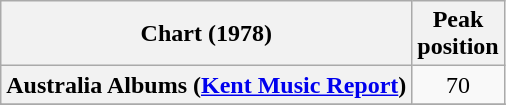<table class="wikitable sortable plainrowheaders" style="text-align:center">
<tr>
<th scope="col">Chart (1978)</th>
<th scope="col">Peak<br>position</th>
</tr>
<tr>
<th scope="row">Australia Albums (<a href='#'>Kent Music Report</a>)</th>
<td>70</td>
</tr>
<tr>
</tr>
<tr>
</tr>
<tr>
</tr>
<tr>
</tr>
</table>
